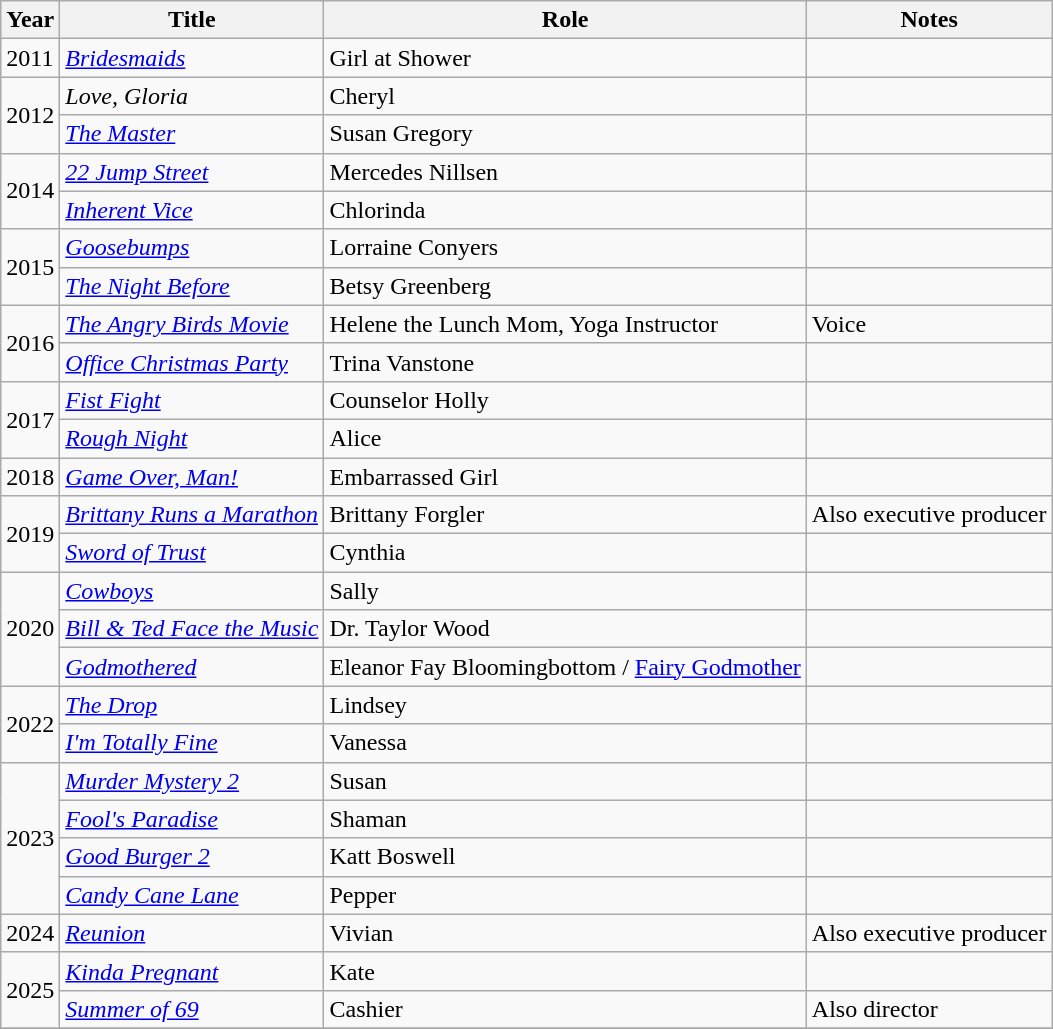<table class = "wikitable sortable">
<tr>
<th>Year</th>
<th>Title</th>
<th>Role</th>
<th class = "unsortable">Notes</th>
</tr>
<tr>
<td>2011</td>
<td><em><a href='#'>Bridesmaids</a></em></td>
<td>Girl at Shower</td>
<td></td>
</tr>
<tr>
<td rowspan="2">2012</td>
<td><em>Love, Gloria</em></td>
<td>Cheryl</td>
<td></td>
</tr>
<tr>
<td><em><a href='#'>The Master</a></em></td>
<td>Susan Gregory</td>
<td></td>
</tr>
<tr>
<td rowspan="2">2014</td>
<td><em><a href='#'>22 Jump Street</a></em></td>
<td>Mercedes Nillsen</td>
<td></td>
</tr>
<tr>
<td><em><a href='#'>Inherent Vice</a></em></td>
<td>Chlorinda</td>
<td></td>
</tr>
<tr>
<td rowspan="2">2015</td>
<td><em><a href='#'>Goosebumps</a></em></td>
<td>Lorraine Conyers</td>
<td></td>
</tr>
<tr>
<td><em><a href='#'>The Night Before</a></em></td>
<td>Betsy Greenberg</td>
<td></td>
</tr>
<tr>
<td rowspan="2">2016</td>
<td><em><a href='#'>The Angry Birds Movie</a></em></td>
<td>Helene the Lunch Mom, Yoga Instructor</td>
<td>Voice</td>
</tr>
<tr>
<td><em><a href='#'>Office Christmas Party</a></em></td>
<td>Trina Vanstone</td>
<td></td>
</tr>
<tr>
<td rowspan="2">2017</td>
<td><em><a href='#'>Fist Fight</a></em></td>
<td>Counselor Holly</td>
<td></td>
</tr>
<tr>
<td><em><a href='#'>Rough Night</a></em></td>
<td>Alice</td>
<td></td>
</tr>
<tr>
<td>2018</td>
<td><em><a href='#'>Game Over, Man!</a></em></td>
<td>Embarrassed Girl</td>
<td></td>
</tr>
<tr>
<td rowspan="2">2019</td>
<td><em><a href='#'>Brittany Runs a Marathon</a></em></td>
<td>Brittany Forgler</td>
<td>Also executive producer</td>
</tr>
<tr>
<td><em><a href='#'>Sword of Trust</a></em></td>
<td>Cynthia</td>
<td></td>
</tr>
<tr>
<td rowspan="3">2020</td>
<td><em><a href='#'>Cowboys</a></em></td>
<td>Sally</td>
<td></td>
</tr>
<tr>
<td><em><a href='#'>Bill & Ted Face the Music</a></em></td>
<td>Dr. Taylor Wood</td>
<td></td>
</tr>
<tr>
<td><em><a href='#'>Godmothered</a></em></td>
<td>Eleanor Fay Bloomingbottom / <a href='#'>Fairy Godmother</a></td>
<td></td>
</tr>
<tr>
<td rowspan="2">2022</td>
<td><em><a href='#'>The Drop</a></em></td>
<td>Lindsey</td>
<td></td>
</tr>
<tr>
<td><em><a href='#'>I'm Totally Fine</a></em></td>
<td>Vanessa</td>
<td></td>
</tr>
<tr>
<td rowspan="4">2023</td>
<td><em><a href='#'>Murder Mystery 2</a></em></td>
<td>Susan</td>
<td></td>
</tr>
<tr>
<td><em><a href='#'>Fool's Paradise</a></em></td>
<td>Shaman</td>
<td></td>
</tr>
<tr>
<td><em><a href='#'>Good Burger 2</a></em></td>
<td>Katt Boswell</td>
<td></td>
</tr>
<tr>
<td><em><a href='#'>Candy Cane Lane</a></em></td>
<td>Pepper</td>
<td></td>
</tr>
<tr>
<td>2024</td>
<td><em><a href='#'>Reunion</a></em></td>
<td>Vivian</td>
<td>Also executive producer</td>
</tr>
<tr>
<td rowspan="2">2025</td>
<td><em><a href='#'>Kinda Pregnant</a></em></td>
<td>Kate</td>
<td></td>
</tr>
<tr>
<td><em><a href='#'>Summer of 69</a></em></td>
<td>Cashier</td>
<td>Also director</td>
</tr>
<tr>
</tr>
</table>
